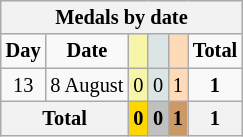<table class=wikitable style="font-size:85%">
<tr bgcolor=efefef>
<th colspan=6>Medals by date</th>
</tr>
<tr align=center>
<td><strong>Day</strong></td>
<td><strong>Date</strong></td>
<td bgcolor=#f7f6a8></td>
<td bgcolor=#dce5e5></td>
<td bgcolor=#ffdab9></td>
<td><strong>Total</strong></td>
</tr>
<tr align=center>
<td>13</td>
<td>8 August</td>
<td bgcolor=F7F6A8>0</td>
<td bgcolor=DCE5E5>0</td>
<td bgcolor=FFDAB9>1</td>
<td><strong>1</strong></td>
</tr>
<tr>
<th colspan=2>Total</th>
<th style="background:gold">0</th>
<th style="background:silver">0</th>
<th style="background:#c96">1</th>
<th>1</th>
</tr>
</table>
